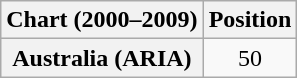<table class="wikitable plainrowheaders" style="text-align:center">
<tr>
<th scope="col">Chart (2000–2009)</th>
<th scope="col">Position</th>
</tr>
<tr>
<th scope="row">Australia (ARIA)</th>
<td>50</td>
</tr>
</table>
